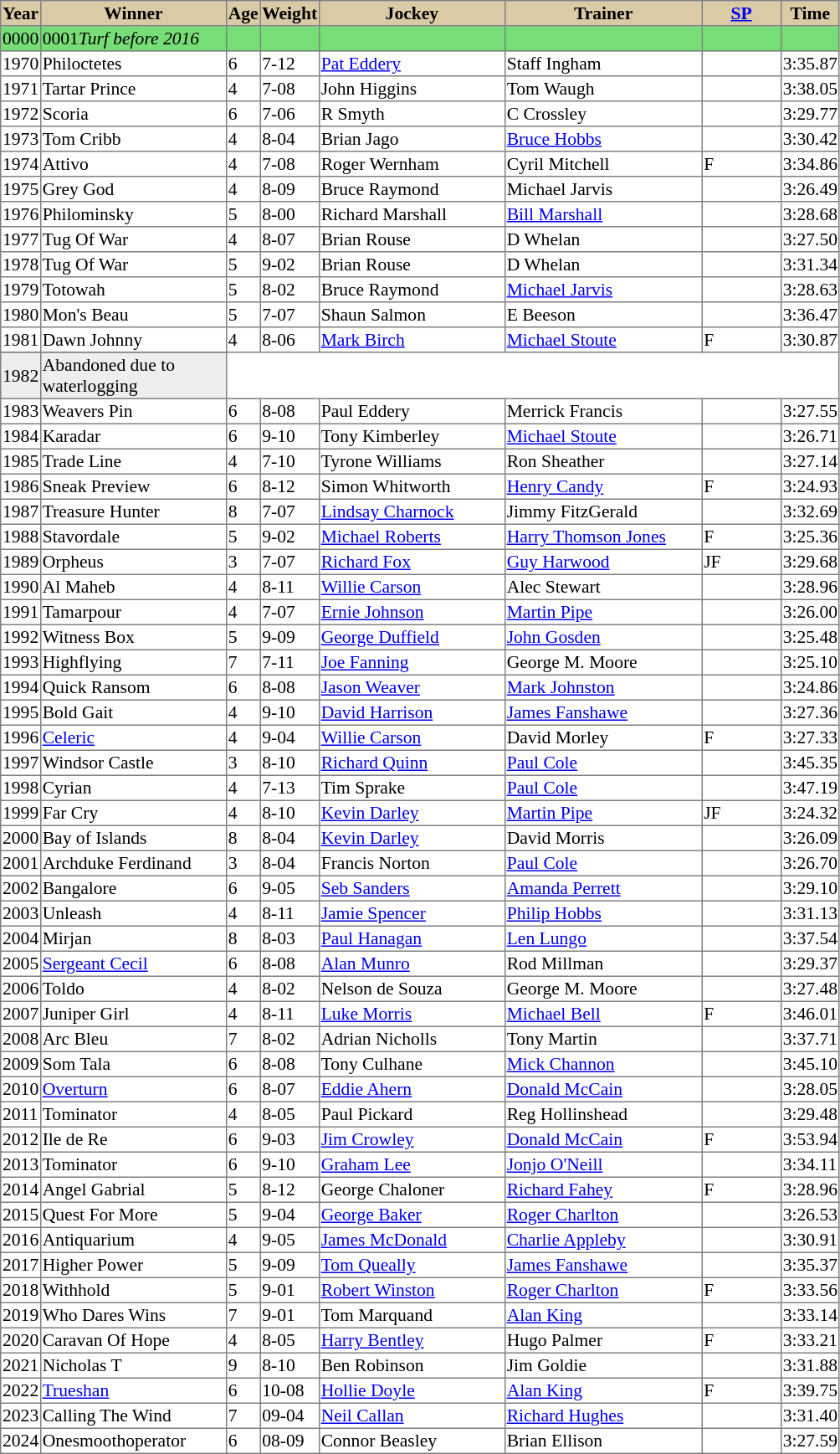<table class="sortable"  | border="1" style="border-collapse: collapse; font-size:90%">
<tr style="background:#DACAA5" align="center">
<th>Year</th>
<th>Winner</th>
<th>Age</th>
<th>Weight</th>
<th>Jockey</th>
<th>Trainer</th>
<th><a href='#'>SP</a></th>
<th>Time</th>
</tr>
<tr style="background:#77DD77">
<td><span>0000</span></td>
<td><span>0001</span><em>Turf before 2016</em></td>
<td></td>
<td></td>
<td></td>
<td></td>
<td></td>
<td></td>
</tr>
<tr>
<td>1970</td>
<td width=145px>Philoctetes</td>
<td>6</td>
<td>7-12</td>
<td width=145px><a href='#'>Pat Eddery</a></td>
<td width=154px>Staff Ingham</td>
<td width=60px></td>
<td>3:35.87</td>
</tr>
<tr>
<td>1971</td>
<td>Tartar Prince</td>
<td>4</td>
<td>7-08</td>
<td>John Higgins</td>
<td>Tom Waugh</td>
<td></td>
<td>3:38.05</td>
</tr>
<tr>
<td>1972</td>
<td>Scoria</td>
<td>6</td>
<td>7-06</td>
<td>R Smyth</td>
<td>C Crossley</td>
<td></td>
<td>3:29.77</td>
</tr>
<tr>
<td>1973</td>
<td>Tom Cribb</td>
<td>4</td>
<td>8-04</td>
<td>Brian Jago</td>
<td><a href='#'>Bruce Hobbs</a></td>
<td></td>
<td>3:30.42</td>
</tr>
<tr>
<td>1974</td>
<td>Attivo</td>
<td>4</td>
<td>7-08</td>
<td>Roger Wernham</td>
<td>Cyril Mitchell</td>
<td> F</td>
<td>3:34.86</td>
</tr>
<tr>
<td>1975</td>
<td>Grey God</td>
<td>4</td>
<td>8-09</td>
<td>Bruce Raymond</td>
<td>Michael Jarvis</td>
<td></td>
<td>3:26.49</td>
</tr>
<tr>
<td>1976</td>
<td>Philominsky</td>
<td>5</td>
<td>8-00</td>
<td>Richard Marshall</td>
<td><a href='#'>Bill Marshall</a></td>
<td></td>
<td>3:28.68</td>
</tr>
<tr>
<td>1977</td>
<td>Tug Of War</td>
<td>4</td>
<td>8-07</td>
<td>Brian Rouse</td>
<td>D Whelan</td>
<td></td>
<td>3:27.50</td>
</tr>
<tr>
<td>1978</td>
<td>Tug Of War</td>
<td>5</td>
<td>9-02</td>
<td>Brian Rouse</td>
<td>D Whelan</td>
<td></td>
<td>3:31.34</td>
</tr>
<tr>
<td>1979</td>
<td>Totowah</td>
<td>5</td>
<td>8-02</td>
<td>Bruce Raymond</td>
<td><a href='#'>Michael Jarvis</a></td>
<td></td>
<td>3:28.63</td>
</tr>
<tr>
<td>1980</td>
<td>Mon's Beau</td>
<td>5</td>
<td>7-07</td>
<td>Shaun Salmon</td>
<td>E Beeson</td>
<td></td>
<td>3:36.47</td>
</tr>
<tr>
<td>1981</td>
<td>Dawn Johnny</td>
<td>4</td>
<td>8-06</td>
<td><a href='#'>Mark Birch</a></td>
<td><a href='#'>Michael Stoute</a></td>
<td> F</td>
<td>3:30.87</td>
</tr>
<tr>
</tr>
<tr bgcolor="#eeeeee">
<td>1982<td>Abandoned due to waterlogging</td></td>
</tr>
<tr>
<td>1983</td>
<td>Weavers Pin</td>
<td>6</td>
<td>8-08</td>
<td>Paul Eddery</td>
<td>Merrick Francis</td>
<td></td>
<td>3:27.55</td>
</tr>
<tr>
<td>1984</td>
<td>Karadar</td>
<td>6</td>
<td>9-10</td>
<td>Tony Kimberley</td>
<td><a href='#'>Michael Stoute</a></td>
<td></td>
<td>3:26.71</td>
</tr>
<tr>
<td>1985</td>
<td>Trade Line</td>
<td>4</td>
<td>7-10</td>
<td>Tyrone Williams</td>
<td>Ron Sheather</td>
<td></td>
<td>3:27.14</td>
</tr>
<tr>
<td>1986</td>
<td>Sneak Preview</td>
<td>6</td>
<td>8-12</td>
<td>Simon Whitworth</td>
<td><a href='#'>Henry Candy</a></td>
<td> F</td>
<td>3:24.93</td>
</tr>
<tr>
<td>1987</td>
<td>Treasure Hunter</td>
<td>8</td>
<td>7-07</td>
<td><a href='#'>Lindsay Charnock</a></td>
<td>Jimmy FitzGerald</td>
<td></td>
<td>3:32.69</td>
</tr>
<tr>
<td>1988</td>
<td>Stavordale</td>
<td>5</td>
<td>9-02</td>
<td><a href='#'>Michael Roberts</a></td>
<td><a href='#'>Harry Thomson Jones</a></td>
<td> F</td>
<td>3:25.36</td>
</tr>
<tr>
<td>1989</td>
<td>Orpheus</td>
<td>3</td>
<td>7-07</td>
<td><a href='#'>Richard Fox</a></td>
<td><a href='#'>Guy Harwood</a></td>
<td> JF</td>
<td>3:29.68</td>
</tr>
<tr>
<td>1990</td>
<td>Al Maheb</td>
<td>4</td>
<td>8-11</td>
<td><a href='#'>Willie Carson</a></td>
<td>Alec Stewart</td>
<td></td>
<td>3:28.96</td>
</tr>
<tr>
<td>1991</td>
<td>Tamarpour</td>
<td>4</td>
<td>7-07</td>
<td><a href='#'>Ernie Johnson</a></td>
<td><a href='#'>Martin Pipe</a></td>
<td></td>
<td>3:26.00</td>
</tr>
<tr>
<td>1992</td>
<td>Witness Box</td>
<td>5</td>
<td>9-09</td>
<td><a href='#'>George Duffield</a></td>
<td><a href='#'>John Gosden</a></td>
<td></td>
<td>3:25.48</td>
</tr>
<tr>
<td>1993</td>
<td>Highflying</td>
<td>7</td>
<td>7-11</td>
<td><a href='#'>Joe Fanning</a></td>
<td>George M. Moore</td>
<td></td>
<td>3:25.10</td>
</tr>
<tr>
<td>1994</td>
<td>Quick Ransom</td>
<td>6</td>
<td>8-08</td>
<td><a href='#'>Jason Weaver</a></td>
<td><a href='#'>Mark Johnston</a></td>
<td></td>
<td>3:24.86</td>
</tr>
<tr>
<td>1995</td>
<td>Bold Gait</td>
<td>4</td>
<td>9-10</td>
<td><a href='#'>David Harrison</a></td>
<td><a href='#'>James Fanshawe</a></td>
<td></td>
<td>3:27.36</td>
</tr>
<tr>
<td>1996</td>
<td><a href='#'>Celeric</a></td>
<td>4</td>
<td>9-04</td>
<td><a href='#'>Willie Carson</a></td>
<td>David Morley</td>
<td> F</td>
<td>3:27.33</td>
</tr>
<tr>
<td>1997</td>
<td>Windsor Castle</td>
<td>3</td>
<td>8-10</td>
<td><a href='#'>Richard Quinn</a></td>
<td><a href='#'>Paul Cole</a></td>
<td></td>
<td>3:45.35</td>
</tr>
<tr>
<td>1998</td>
<td>Cyrian</td>
<td>4</td>
<td>7-13</td>
<td>Tim Sprake</td>
<td><a href='#'>Paul Cole</a></td>
<td></td>
<td>3:47.19</td>
</tr>
<tr>
<td>1999</td>
<td>Far Cry</td>
<td>4</td>
<td>8-10</td>
<td><a href='#'>Kevin Darley</a></td>
<td><a href='#'>Martin Pipe</a></td>
<td> JF</td>
<td>3:24.32</td>
</tr>
<tr>
<td>2000</td>
<td>Bay of Islands</td>
<td>8</td>
<td>8-04</td>
<td><a href='#'>Kevin Darley</a></td>
<td>David Morris</td>
<td></td>
<td>3:26.09</td>
</tr>
<tr>
<td>2001</td>
<td>Archduke Ferdinand</td>
<td>3</td>
<td>8-04</td>
<td>Francis Norton</td>
<td><a href='#'>Paul Cole</a></td>
<td></td>
<td>3:26.70</td>
</tr>
<tr>
<td>2002</td>
<td>Bangalore</td>
<td>6</td>
<td>9-05</td>
<td><a href='#'>Seb Sanders</a></td>
<td><a href='#'>Amanda Perrett</a></td>
<td></td>
<td>3:29.10</td>
</tr>
<tr>
<td>2003</td>
<td>Unleash</td>
<td>4</td>
<td>8-11</td>
<td><a href='#'>Jamie Spencer</a></td>
<td><a href='#'>Philip Hobbs</a></td>
<td></td>
<td>3:31.13</td>
</tr>
<tr>
<td>2004</td>
<td>Mirjan</td>
<td>8</td>
<td>8-03</td>
<td><a href='#'>Paul Hanagan</a></td>
<td><a href='#'>Len Lungo</a></td>
<td></td>
<td>3:37.54</td>
</tr>
<tr>
<td>2005</td>
<td><a href='#'>Sergeant Cecil</a></td>
<td>6</td>
<td>8-08</td>
<td><a href='#'>Alan Munro</a></td>
<td>Rod Millman</td>
<td></td>
<td>3:29.37</td>
</tr>
<tr>
<td>2006</td>
<td>Toldo</td>
<td>4</td>
<td>8-02</td>
<td>Nelson de Souza</td>
<td>George M. Moore</td>
<td></td>
<td>3:27.48</td>
</tr>
<tr>
<td>2007</td>
<td>Juniper Girl</td>
<td>4</td>
<td>8-11</td>
<td><a href='#'>Luke Morris</a></td>
<td><a href='#'>Michael Bell</a></td>
<td> F</td>
<td>3:46.01</td>
</tr>
<tr>
<td>2008</td>
<td>Arc Bleu</td>
<td>7</td>
<td>8-02</td>
<td>Adrian Nicholls</td>
<td>Tony Martin</td>
<td></td>
<td>3:37.71</td>
</tr>
<tr>
<td>2009</td>
<td>Som Tala</td>
<td>6</td>
<td>8-08</td>
<td>Tony Culhane</td>
<td><a href='#'>Mick Channon</a></td>
<td></td>
<td>3:45.10</td>
</tr>
<tr>
<td>2010</td>
<td><a href='#'>Overturn</a></td>
<td>6</td>
<td>8-07</td>
<td><a href='#'>Eddie Ahern</a></td>
<td><a href='#'>Donald McCain</a></td>
<td></td>
<td>3:28.05</td>
</tr>
<tr>
<td>2011</td>
<td>Tominator</td>
<td>4</td>
<td>8-05</td>
<td>Paul Pickard</td>
<td>Reg Hollinshead</td>
<td></td>
<td>3:29.48</td>
</tr>
<tr>
<td>2012</td>
<td>Ile de Re</td>
<td>6</td>
<td>9-03</td>
<td><a href='#'>Jim Crowley</a></td>
<td><a href='#'>Donald McCain</a></td>
<td> F</td>
<td>3:53.94</td>
</tr>
<tr>
<td>2013</td>
<td>Tominator</td>
<td>6</td>
<td>9-10</td>
<td><a href='#'>Graham Lee</a></td>
<td><a href='#'>Jonjo O'Neill</a></td>
<td></td>
<td>3:34.11</td>
</tr>
<tr>
<td>2014</td>
<td>Angel Gabrial</td>
<td>5</td>
<td>8-12</td>
<td>George Chaloner</td>
<td><a href='#'>Richard Fahey</a></td>
<td> F</td>
<td>3:28.96</td>
</tr>
<tr>
<td>2015</td>
<td>Quest For More</td>
<td>5</td>
<td>9-04</td>
<td><a href='#'>George Baker</a></td>
<td><a href='#'>Roger Charlton</a></td>
<td></td>
<td>3:26.53</td>
</tr>
<tr>
<td>2016</td>
<td>Antiquarium</td>
<td>4</td>
<td>9-05</td>
<td><a href='#'>James McDonald</a></td>
<td><a href='#'>Charlie Appleby</a></td>
<td></td>
<td>3:30.91</td>
</tr>
<tr>
<td>2017</td>
<td>Higher Power</td>
<td>5</td>
<td>9-09</td>
<td><a href='#'>Tom Queally</a></td>
<td><a href='#'>James Fanshawe</a></td>
<td></td>
<td>3:35.37</td>
</tr>
<tr>
<td>2018</td>
<td>Withhold</td>
<td>5</td>
<td>9-01</td>
<td><a href='#'>Robert Winston</a></td>
<td><a href='#'>Roger Charlton</a></td>
<td> F</td>
<td>3:33.56</td>
</tr>
<tr>
<td>2019</td>
<td>Who Dares Wins</td>
<td>7</td>
<td>9-01</td>
<td>Tom Marquand</td>
<td><a href='#'>Alan King</a></td>
<td></td>
<td>3:33.14</td>
</tr>
<tr>
<td>2020</td>
<td>Caravan Of Hope</td>
<td>4</td>
<td>8-05</td>
<td><a href='#'>Harry Bentley</a></td>
<td>Hugo Palmer</td>
<td> F</td>
<td>3:33.21</td>
</tr>
<tr>
<td>2021</td>
<td>Nicholas T</td>
<td>9</td>
<td>8-10</td>
<td>Ben Robinson</td>
<td>Jim Goldie</td>
<td></td>
<td>3:31.88</td>
</tr>
<tr>
<td>2022</td>
<td><a href='#'>Trueshan</a></td>
<td>6</td>
<td>10-08</td>
<td><a href='#'>Hollie Doyle</a></td>
<td><a href='#'>Alan King</a></td>
<td> F</td>
<td>3:39.75</td>
</tr>
<tr>
<td>2023</td>
<td>Calling The Wind</td>
<td>7</td>
<td>09-04</td>
<td><a href='#'>Neil Callan</a></td>
<td><a href='#'>Richard Hughes</a></td>
<td></td>
<td>3:31.40</td>
</tr>
<tr>
<td>2024</td>
<td>Onesmoothoperator</td>
<td>6</td>
<td>08-09</td>
<td>Connor Beasley</td>
<td>Brian Ellison</td>
<td></td>
<td>3:27.59</td>
</tr>
</table>
